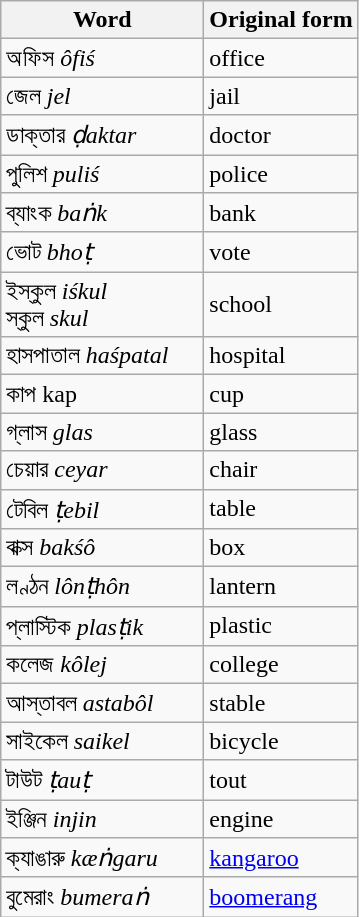<table class="wikitable">
<tr>
<th>Word</th>
<th>Original form</th>
</tr>
<tr>
<td>অফিস <em>ôfiś</em></td>
<td>office</td>
</tr>
<tr>
<td>জেল <em>jel</em></td>
<td>jail</td>
</tr>
<tr>
<td>ডাক্তার <em>ḍaktar</em></td>
<td>doctor</td>
</tr>
<tr>
<td>পুলিশ <em>puliś</em></td>
<td>police</td>
</tr>
<tr>
<td>ব্যাংক <em>baṅk</em></td>
<td>bank</td>
</tr>
<tr>
<td>ভোট <em>bhoṭ</em></td>
<td>vote</td>
</tr>
<tr>
<td>ইস্কুল <em>iśkul</em> <br> স্কুল <em>skul</em></td>
<td>school</td>
</tr>
<tr>
<td>হাসপাতাল <em>haśpatal</em></td>
<td>hospital</td>
</tr>
<tr>
<td style="width:08em">কাপ kap</td>
<td>cup</td>
</tr>
<tr>
<td>গ্লাস <em>glas</em></td>
<td>glass</td>
</tr>
<tr>
<td>চেয়ার <em>ceyar</em></td>
<td>chair</td>
</tr>
<tr>
<td>টেবিল <em>ṭebil</em></td>
<td>table</td>
</tr>
<tr>
<td>বাক্স <em>bakśô</em></td>
<td>box</td>
</tr>
<tr>
<td>লণ্ঠন <em>lônṭhôn</em></td>
<td>lantern</td>
</tr>
<tr>
<td>প্লাস্টিক <em>plasṭik</em></td>
<td>plastic</td>
</tr>
<tr>
<td>কলেজ <em>kôlej</em></td>
<td>college</td>
</tr>
<tr>
<td>আস্তাবল <em>astabôl</em></td>
<td>stable</td>
</tr>
<tr>
<td>সাইকেল <em>saikel</em></td>
<td>bicycle</td>
</tr>
<tr>
<td>টাউট <em>ṭauṭ</em></td>
<td>tout</td>
</tr>
<tr>
<td>ইঞ্জিন <em>injin</em></td>
<td>engine</td>
</tr>
<tr>
<td>ক্যাঙারু <em>kæṅgaru</em></td>
<td><a href='#'>kangaroo</a></td>
</tr>
<tr>
<td>বুমেরাং <em>bumeraṅ</em></td>
<td><a href='#'>boomerang</a></td>
</tr>
</table>
